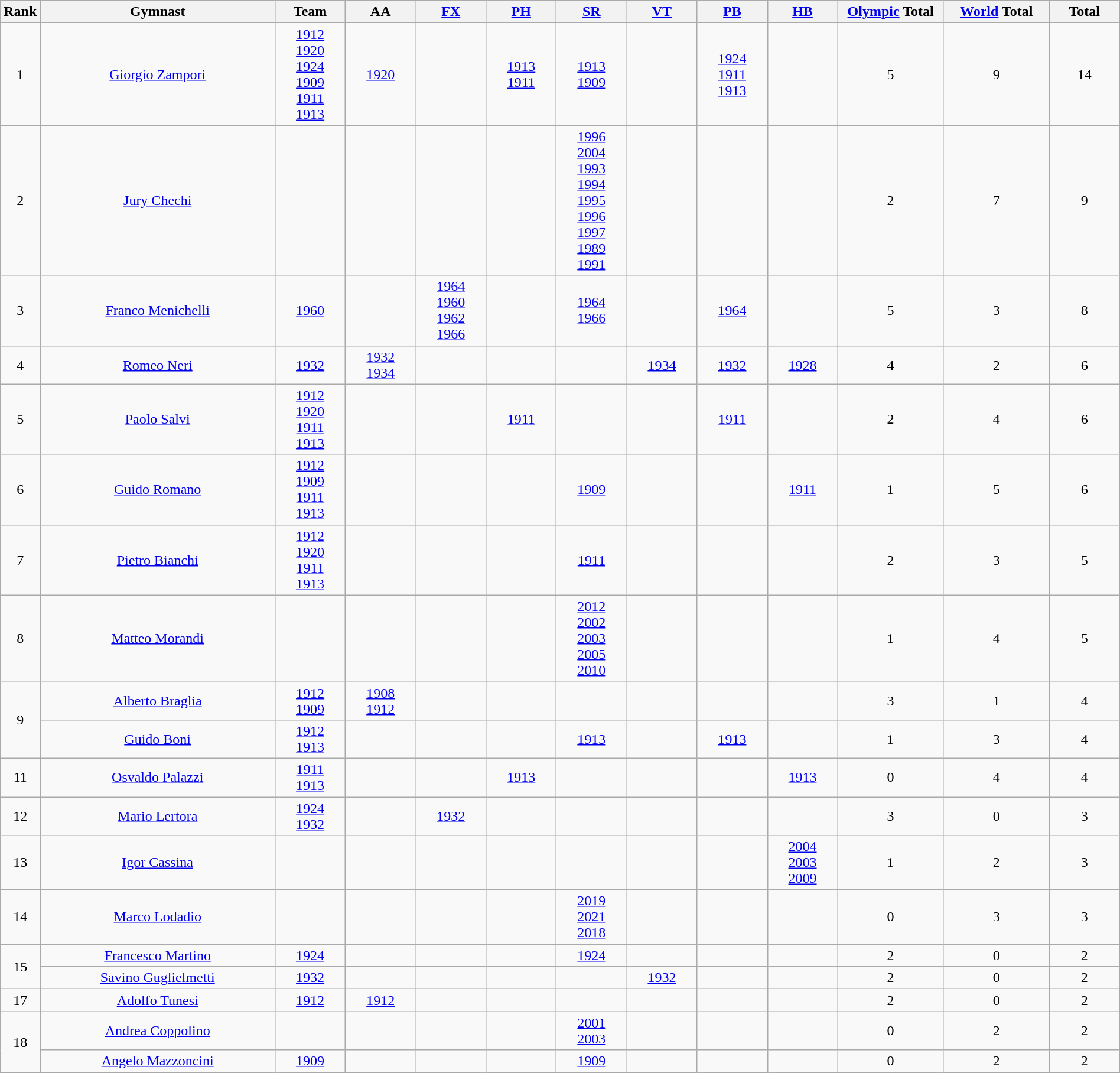<table class="wikitable sortable" width=100% style="text-align:center;">
<tr>
<th style="width:1.8em;">Rank</th>
<th class=unsortable>Gymnast</th>
<th style="width:4.5em;">Team</th>
<th style="width:4.5em;">AA</th>
<th style="width:4.5em;"><a href='#'>FX</a></th>
<th style="width:4.5em;"><a href='#'>PH</a></th>
<th style="width:4.5em;"><a href='#'>SR</a></th>
<th style="width:4.5em;"><a href='#'>VT</a></th>
<th style="width:4.5em;"><a href='#'>PB</a></th>
<th style="width:4.5em;"><a href='#'>HB</a></th>
<th style="width:7.0em;"><a href='#'>Olympic</a> Total</th>
<th style="width:7.0em;"><a href='#'>World</a> Total</th>
<th style="width:4.5em;">Total</th>
</tr>
<tr>
<td>1</td>
<td><a href='#'>Giorgio Zampori</a></td>
<td> <a href='#'>1912</a><br> <a href='#'>1920</a><br> <a href='#'>1924</a><br> <a href='#'>1909</a><br> <a href='#'>1911</a><br> <a href='#'>1913</a></td>
<td> <a href='#'>1920</a></td>
<td></td>
<td> <a href='#'>1913</a><br> <a href='#'>1911</a></td>
<td> <a href='#'>1913</a><br> <a href='#'>1909</a></td>
<td></td>
<td> <a href='#'>1924</a><br> <a href='#'>1911</a><br> <a href='#'>1913</a></td>
<td></td>
<td>5</td>
<td>9</td>
<td>14</td>
</tr>
<tr>
<td>2</td>
<td><a href='#'>Jury Chechi</a></td>
<td></td>
<td></td>
<td></td>
<td></td>
<td> <a href='#'>1996</a><br> <a href='#'>2004</a><br> <a href='#'>1993</a><br> <a href='#'>1994</a><br> <a href='#'>1995</a><br> <a href='#'>1996</a><br> <a href='#'>1997</a><br> <a href='#'>1989</a><br> <a href='#'>1991</a></td>
<td></td>
<td></td>
<td></td>
<td>2</td>
<td>7</td>
<td>9</td>
</tr>
<tr>
<td>3</td>
<td><a href='#'>Franco Menichelli</a></td>
<td> <a href='#'>1960</a></td>
<td></td>
<td> <a href='#'>1964</a><br> <a href='#'>1960</a><br> <a href='#'>1962</a><br> <a href='#'>1966</a></td>
<td></td>
<td> <a href='#'>1964</a><br> <a href='#'>1966</a></td>
<td></td>
<td> <a href='#'>1964</a></td>
<td></td>
<td>5</td>
<td>3</td>
<td>8</td>
</tr>
<tr>
<td>4</td>
<td><a href='#'>Romeo Neri</a></td>
<td> <a href='#'>1932</a></td>
<td> <a href='#'>1932</a><br> <a href='#'>1934</a></td>
<td></td>
<td></td>
<td></td>
<td> <a href='#'>1934</a></td>
<td> <a href='#'>1932</a></td>
<td> <a href='#'>1928</a></td>
<td>4</td>
<td>2</td>
<td>6</td>
</tr>
<tr>
<td>5</td>
<td><a href='#'>Paolo Salvi</a></td>
<td> <a href='#'>1912</a><br> <a href='#'>1920</a><br> <a href='#'>1911</a><br> <a href='#'>1913</a></td>
<td></td>
<td></td>
<td> <a href='#'>1911</a></td>
<td></td>
<td></td>
<td> <a href='#'>1911</a></td>
<td></td>
<td>2</td>
<td>4</td>
<td>6</td>
</tr>
<tr>
<td>6</td>
<td><a href='#'>Guido Romano</a></td>
<td> <a href='#'>1912</a><br> <a href='#'>1909</a><br> <a href='#'>1911</a><br> <a href='#'>1913</a></td>
<td></td>
<td></td>
<td></td>
<td> <a href='#'>1909</a></td>
<td></td>
<td></td>
<td> <a href='#'>1911</a></td>
<td>1</td>
<td>5</td>
<td>6</td>
</tr>
<tr>
<td>7</td>
<td><a href='#'>Pietro Bianchi</a></td>
<td> <a href='#'>1912</a><br> <a href='#'>1920</a><br> <a href='#'>1911</a><br> <a href='#'>1913</a></td>
<td></td>
<td></td>
<td></td>
<td> <a href='#'>1911</a></td>
<td></td>
<td></td>
<td></td>
<td>2</td>
<td>3</td>
<td>5</td>
</tr>
<tr>
<td>8</td>
<td><a href='#'>Matteo Morandi</a></td>
<td></td>
<td></td>
<td></td>
<td></td>
<td> <a href='#'>2012</a><br> <a href='#'>2002</a><br> <a href='#'>2003</a><br> <a href='#'>2005</a><br> <a href='#'>2010</a></td>
<td></td>
<td></td>
<td></td>
<td>1</td>
<td>4</td>
<td>5</td>
</tr>
<tr>
<td rowspan="2">9</td>
<td><a href='#'>Alberto Braglia</a></td>
<td> <a href='#'>1912</a><br> <a href='#'>1909</a></td>
<td> <a href='#'>1908</a><br> <a href='#'>1912</a></td>
<td></td>
<td></td>
<td></td>
<td></td>
<td></td>
<td></td>
<td>3</td>
<td>1</td>
<td>4</td>
</tr>
<tr>
<td><a href='#'>Guido Boni</a></td>
<td> <a href='#'>1912</a><br> <a href='#'>1913</a></td>
<td></td>
<td></td>
<td></td>
<td> <a href='#'>1913</a></td>
<td></td>
<td> <a href='#'>1913</a></td>
<td></td>
<td>1</td>
<td>3</td>
<td>4</td>
</tr>
<tr>
<td>11</td>
<td><a href='#'>Osvaldo Palazzi</a></td>
<td> <a href='#'>1911</a><br> <a href='#'>1913</a></td>
<td></td>
<td></td>
<td> <a href='#'>1913</a></td>
<td></td>
<td></td>
<td></td>
<td> <a href='#'>1913</a></td>
<td>0</td>
<td>4</td>
<td>4</td>
</tr>
<tr>
<td>12</td>
<td><a href='#'>Mario Lertora</a></td>
<td> <a href='#'>1924</a><br> <a href='#'>1932</a></td>
<td></td>
<td> <a href='#'>1932</a></td>
<td></td>
<td></td>
<td></td>
<td></td>
<td></td>
<td>3</td>
<td>0</td>
<td>3</td>
</tr>
<tr>
<td>13</td>
<td><a href='#'>Igor Cassina</a></td>
<td></td>
<td></td>
<td></td>
<td></td>
<td></td>
<td></td>
<td></td>
<td> <a href='#'>2004</a><br> <a href='#'>2003</a><br> <a href='#'>2009</a></td>
<td>1</td>
<td>2</td>
<td>3</td>
</tr>
<tr>
<td>14</td>
<td><a href='#'>Marco Lodadio</a></td>
<td></td>
<td></td>
<td></td>
<td></td>
<td> <a href='#'>2019</a><br> <a href='#'>2021</a><br> <a href='#'>2018</a></td>
<td></td>
<td></td>
<td></td>
<td>0</td>
<td>3</td>
<td>3</td>
</tr>
<tr>
<td rowspan="2">15</td>
<td><a href='#'>Francesco Martino</a></td>
<td> <a href='#'>1924</a></td>
<td></td>
<td></td>
<td></td>
<td> <a href='#'>1924</a></td>
<td></td>
<td></td>
<td></td>
<td>2</td>
<td>0</td>
<td>2</td>
</tr>
<tr>
<td><a href='#'>Savino Guglielmetti</a></td>
<td> <a href='#'>1932</a></td>
<td></td>
<td></td>
<td></td>
<td></td>
<td> <a href='#'>1932</a></td>
<td></td>
<td></td>
<td>2</td>
<td>0</td>
<td>2</td>
</tr>
<tr>
<td>17</td>
<td><a href='#'>Adolfo Tunesi</a></td>
<td> <a href='#'>1912</a></td>
<td> <a href='#'>1912</a></td>
<td></td>
<td></td>
<td></td>
<td></td>
<td></td>
<td></td>
<td>2</td>
<td>0</td>
<td>2</td>
</tr>
<tr>
<td rowspan="2">18</td>
<td><a href='#'>Andrea Coppolino</a></td>
<td></td>
<td></td>
<td></td>
<td></td>
<td> <a href='#'>2001</a><br> <a href='#'>2003</a></td>
<td></td>
<td></td>
<td></td>
<td>0</td>
<td>2</td>
<td>2</td>
</tr>
<tr>
<td><a href='#'>Angelo Mazzoncini</a></td>
<td> <a href='#'>1909</a></td>
<td></td>
<td></td>
<td></td>
<td> <a href='#'>1909</a></td>
<td></td>
<td></td>
<td></td>
<td>0</td>
<td>2</td>
<td>2</td>
</tr>
</table>
